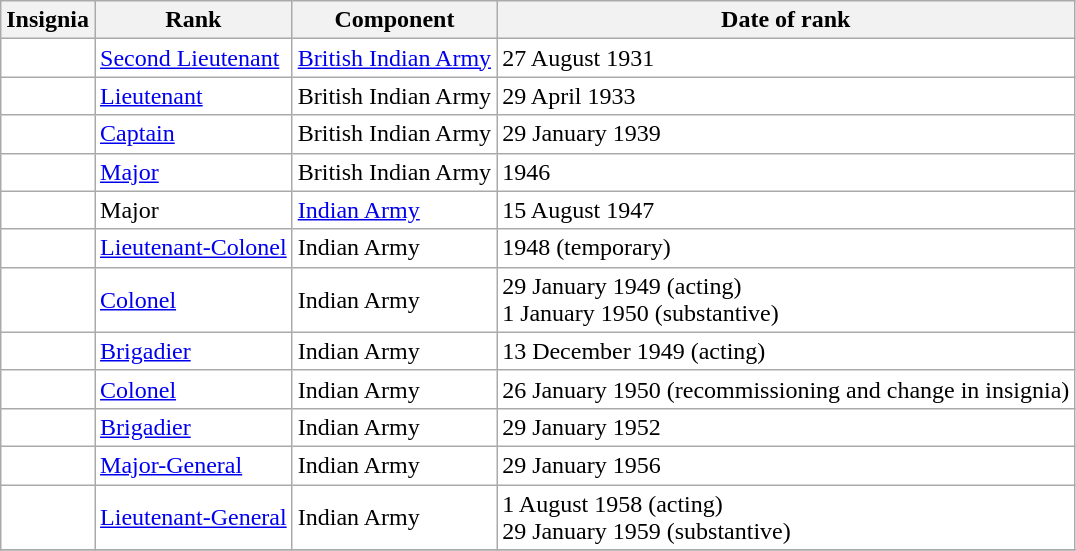<table class="wikitable" style="background:white">
<tr>
<th>Insignia</th>
<th>Rank</th>
<th>Component</th>
<th>Date of rank</th>
</tr>
<tr>
<td align="center"></td>
<td><a href='#'>Second Lieutenant</a></td>
<td><a href='#'>British Indian Army</a></td>
<td>27 August 1931</td>
</tr>
<tr>
<td align="center"></td>
<td><a href='#'>Lieutenant</a></td>
<td>British Indian Army</td>
<td>29 April 1933</td>
</tr>
<tr>
<td align="center"></td>
<td><a href='#'>Captain</a></td>
<td>British Indian Army</td>
<td>29 January 1939</td>
</tr>
<tr>
<td align="center"></td>
<td><a href='#'>Major</a></td>
<td>British Indian Army</td>
<td>1946</td>
</tr>
<tr>
<td align="center"></td>
<td>Major</td>
<td><a href='#'>Indian Army</a></td>
<td>15 August 1947</td>
</tr>
<tr>
<td align="center"></td>
<td><a href='#'>Lieutenant-Colonel</a></td>
<td>Indian Army</td>
<td>1948 (temporary)</td>
</tr>
<tr>
<td align="center"></td>
<td><a href='#'>Colonel</a></td>
<td>Indian Army</td>
<td>29 January 1949 (acting)<br>1 January 1950 (substantive)</td>
</tr>
<tr>
<td align="center"></td>
<td><a href='#'>Brigadier</a></td>
<td>Indian Army</td>
<td>13 December 1949 (acting)</td>
</tr>
<tr>
<td align="center"></td>
<td><a href='#'>Colonel</a></td>
<td>Indian Army</td>
<td>26 January 1950 (recommissioning and change in insignia)</td>
</tr>
<tr>
<td align="center"></td>
<td><a href='#'>Brigadier</a></td>
<td>Indian Army</td>
<td>29 January 1952</td>
</tr>
<tr>
<td align="center"></td>
<td><a href='#'>Major-General</a></td>
<td>Indian Army</td>
<td>29 January 1956</td>
</tr>
<tr>
<td align="center"></td>
<td><a href='#'>Lieutenant-General</a></td>
<td>Indian Army</td>
<td>1 August 1958 (acting)<br>29 January 1959 (substantive)</td>
</tr>
<tr>
</tr>
</table>
